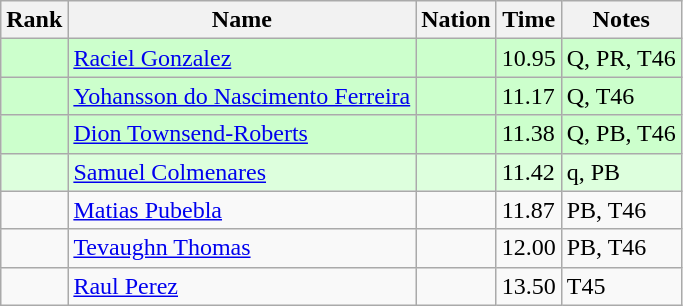<table class="wikitable sortable">
<tr>
<th>Rank</th>
<th>Name</th>
<th>Nation</th>
<th>Time</th>
<th>Notes</th>
</tr>
<tr bgcolor=ccffcc>
<td></td>
<td><a href='#'>Raciel Gonzalez</a></td>
<td></td>
<td>10.95</td>
<td>Q, PR, T46</td>
</tr>
<tr bgcolor=ccffcc>
<td></td>
<td><a href='#'>Yohansson do Nascimento Ferreira</a></td>
<td></td>
<td>11.17</td>
<td>Q, T46</td>
</tr>
<tr bgcolor=ccffcc>
<td></td>
<td><a href='#'>Dion Townsend-Roberts</a></td>
<td></td>
<td>11.38</td>
<td>Q, PB, T46</td>
</tr>
<tr bgcolor=ddffdd>
<td></td>
<td><a href='#'>Samuel Colmenares</a></td>
<td></td>
<td>11.42</td>
<td>q, PB</td>
</tr>
<tr>
<td></td>
<td><a href='#'>Matias Pubebla</a></td>
<td></td>
<td>11.87</td>
<td>PB, T46</td>
</tr>
<tr>
<td></td>
<td><a href='#'>Tevaughn Thomas</a></td>
<td></td>
<td>12.00</td>
<td>PB, T46</td>
</tr>
<tr>
<td></td>
<td><a href='#'>Raul Perez</a></td>
<td></td>
<td>13.50</td>
<td>T45</td>
</tr>
</table>
